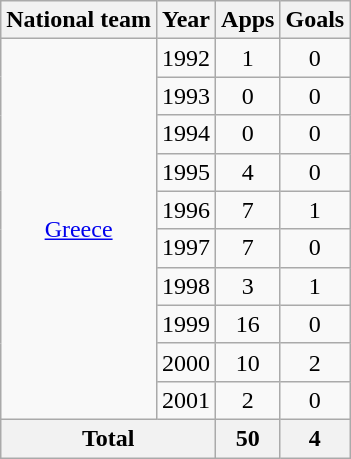<table class="wikitable" style="text-align:center">
<tr>
<th>National team</th>
<th>Year</th>
<th>Apps</th>
<th>Goals</th>
</tr>
<tr>
<td rowspan="10"><a href='#'>Greece</a></td>
<td>1992</td>
<td>1</td>
<td>0</td>
</tr>
<tr>
<td>1993</td>
<td>0</td>
<td>0</td>
</tr>
<tr>
<td>1994</td>
<td>0</td>
<td>0</td>
</tr>
<tr>
<td>1995</td>
<td>4</td>
<td>0</td>
</tr>
<tr>
<td>1996</td>
<td>7</td>
<td>1</td>
</tr>
<tr>
<td>1997</td>
<td>7</td>
<td>0</td>
</tr>
<tr>
<td>1998</td>
<td>3</td>
<td>1</td>
</tr>
<tr>
<td>1999</td>
<td>16</td>
<td>0</td>
</tr>
<tr>
<td>2000</td>
<td>10</td>
<td>2</td>
</tr>
<tr>
<td>2001</td>
<td>2</td>
<td>0</td>
</tr>
<tr>
<th colspan="2">Total</th>
<th>50</th>
<th>4</th>
</tr>
</table>
